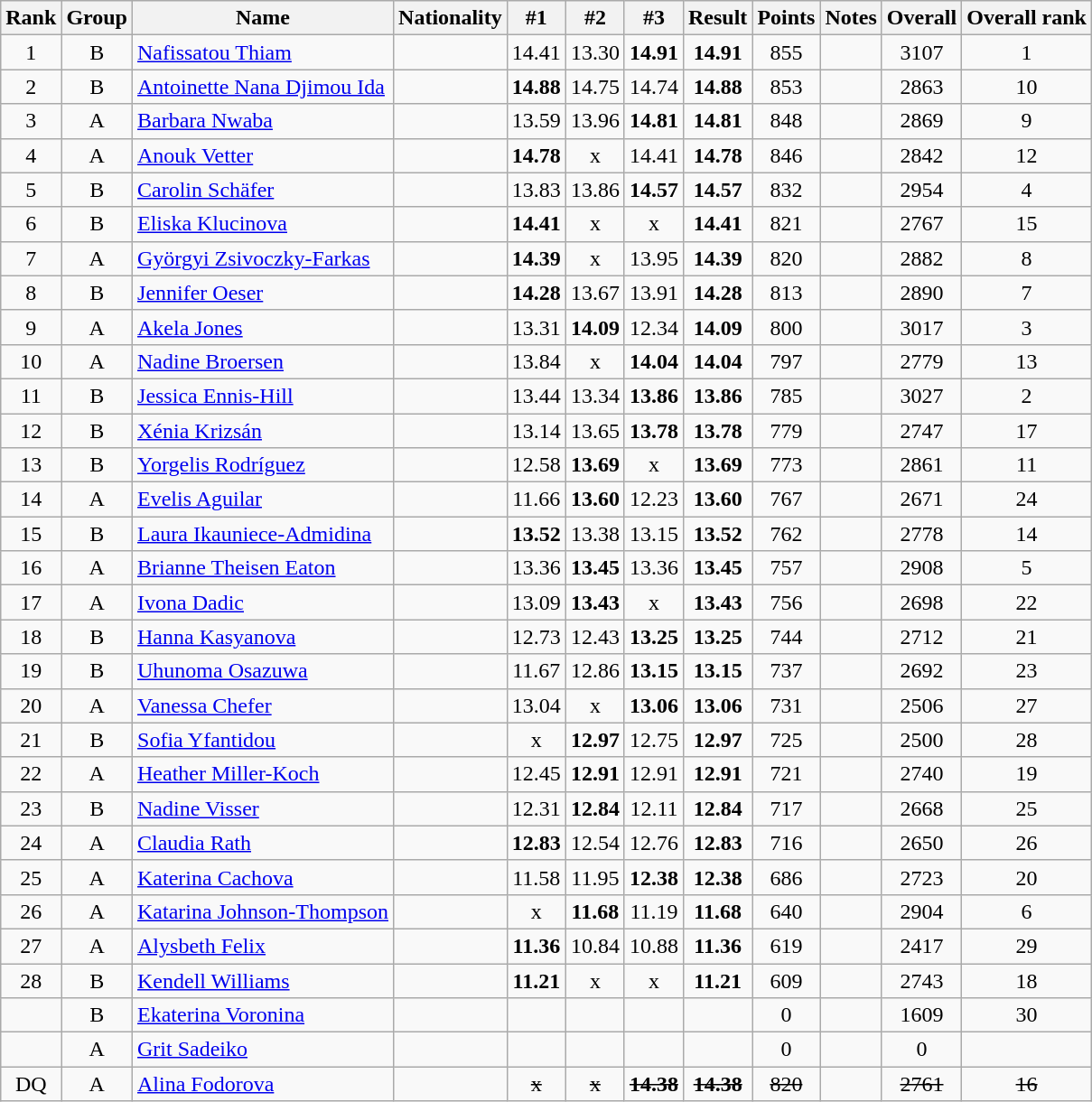<table class="wikitable sortable" style="text-align:center">
<tr>
<th>Rank</th>
<th>Group</th>
<th>Name</th>
<th>Nationality</th>
<th>#1</th>
<th>#2</th>
<th>#3</th>
<th>Result</th>
<th>Points</th>
<th>Notes</th>
<th>Overall</th>
<th>Overall rank</th>
</tr>
<tr>
<td>1</td>
<td>B</td>
<td align=left><a href='#'>Nafissatou Thiam</a></td>
<td align=left></td>
<td>14.41</td>
<td>13.30</td>
<td><strong>14.91</strong></td>
<td><strong>14.91</strong></td>
<td>855</td>
<td></td>
<td>3107</td>
<td>1</td>
</tr>
<tr>
<td>2</td>
<td>B</td>
<td align=left><a href='#'>Antoinette Nana Djimou Ida</a></td>
<td align=left></td>
<td><strong>14.88</strong></td>
<td>14.75</td>
<td>14.74</td>
<td><strong>14.88</strong></td>
<td>853</td>
<td></td>
<td>2863</td>
<td>10</td>
</tr>
<tr>
<td>3</td>
<td>A</td>
<td align=left><a href='#'>Barbara Nwaba</a></td>
<td align=left></td>
<td>13.59</td>
<td>13.96</td>
<td><strong>14.81</strong></td>
<td><strong>14.81</strong></td>
<td>848</td>
<td></td>
<td>2869</td>
<td>9</td>
</tr>
<tr>
<td>4</td>
<td>A</td>
<td align=left><a href='#'>Anouk Vetter</a></td>
<td align=left></td>
<td><strong>14.78</strong></td>
<td>x</td>
<td>14.41</td>
<td><strong>14.78</strong></td>
<td>846</td>
<td></td>
<td>2842</td>
<td>12</td>
</tr>
<tr>
<td>5</td>
<td>B</td>
<td align=left><a href='#'>Carolin Schäfer</a></td>
<td align=left></td>
<td>13.83</td>
<td>13.86</td>
<td><strong>14.57</strong></td>
<td><strong>14.57</strong></td>
<td>832</td>
<td></td>
<td>2954</td>
<td>4</td>
</tr>
<tr>
<td>6</td>
<td>B</td>
<td align=left><a href='#'>Eliska Klucinova</a></td>
<td align=left></td>
<td><strong>14.41</strong></td>
<td>x</td>
<td>x</td>
<td><strong>14.41</strong></td>
<td>821</td>
<td></td>
<td>2767</td>
<td>15</td>
</tr>
<tr>
<td>7</td>
<td>A</td>
<td align=left><a href='#'>Györgyi Zsivoczky-Farkas</a></td>
<td align=left></td>
<td><strong>14.39</strong></td>
<td>x</td>
<td>13.95</td>
<td><strong>14.39</strong></td>
<td>820</td>
<td></td>
<td>2882</td>
<td>8</td>
</tr>
<tr>
<td>8</td>
<td>B</td>
<td align=left><a href='#'>Jennifer Oeser</a></td>
<td align=left></td>
<td><strong>14.28</strong></td>
<td>13.67</td>
<td>13.91</td>
<td><strong>14.28</strong></td>
<td>813</td>
<td></td>
<td>2890</td>
<td>7</td>
</tr>
<tr>
<td>9</td>
<td>A</td>
<td align=left><a href='#'>Akela Jones</a></td>
<td align=left></td>
<td>13.31</td>
<td><strong>14.09</strong></td>
<td>12.34</td>
<td><strong>14.09</strong></td>
<td>800</td>
<td></td>
<td>3017</td>
<td>3</td>
</tr>
<tr>
<td>10</td>
<td>A</td>
<td align=left><a href='#'>Nadine Broersen</a></td>
<td align=left></td>
<td>13.84</td>
<td>x</td>
<td><strong>14.04</strong></td>
<td><strong>14.04</strong></td>
<td>797</td>
<td></td>
<td>2779</td>
<td>13</td>
</tr>
<tr>
<td>11</td>
<td>B</td>
<td align=left><a href='#'>Jessica Ennis-Hill</a></td>
<td align=left></td>
<td>13.44</td>
<td>13.34</td>
<td><strong>13.86</strong></td>
<td><strong>13.86</strong></td>
<td>785</td>
<td></td>
<td>3027</td>
<td>2</td>
</tr>
<tr>
<td>12</td>
<td>B</td>
<td align=left><a href='#'>Xénia Krizsán</a></td>
<td align=left></td>
<td>13.14</td>
<td>13.65</td>
<td><strong>13.78</strong></td>
<td><strong>13.78</strong></td>
<td>779</td>
<td></td>
<td>2747</td>
<td>17</td>
</tr>
<tr>
<td>13</td>
<td>B</td>
<td align=left><a href='#'>Yorgelis Rodríguez</a></td>
<td align=left></td>
<td>12.58</td>
<td><strong>13.69</strong></td>
<td>x</td>
<td><strong>13.69</strong></td>
<td>773</td>
<td></td>
<td>2861</td>
<td>11</td>
</tr>
<tr>
<td>14</td>
<td>A</td>
<td align=left><a href='#'>Evelis Aguilar</a></td>
<td align=left></td>
<td>11.66</td>
<td><strong>13.60</strong></td>
<td>12.23</td>
<td><strong>13.60</strong></td>
<td>767</td>
<td></td>
<td>2671</td>
<td>24</td>
</tr>
<tr>
<td>15</td>
<td>B</td>
<td align=left><a href='#'>Laura Ikauniece-Admidina</a></td>
<td align=left></td>
<td><strong>13.52</strong></td>
<td>13.38</td>
<td>13.15</td>
<td><strong>13.52</strong></td>
<td>762</td>
<td></td>
<td>2778</td>
<td>14</td>
</tr>
<tr>
<td>16</td>
<td>A</td>
<td align=left><a href='#'>Brianne Theisen Eaton</a></td>
<td align=left></td>
<td>13.36</td>
<td><strong>13.45</strong></td>
<td>13.36</td>
<td><strong>13.45</strong></td>
<td>757</td>
<td></td>
<td>2908</td>
<td>5</td>
</tr>
<tr>
<td>17</td>
<td>A</td>
<td align=left><a href='#'>Ivona Dadic</a></td>
<td align=left></td>
<td>13.09</td>
<td><strong>13.43</strong></td>
<td>x</td>
<td><strong>13.43</strong></td>
<td>756</td>
<td></td>
<td>2698</td>
<td>22</td>
</tr>
<tr>
<td>18</td>
<td>B</td>
<td align=left><a href='#'>Hanna Kasyanova</a></td>
<td align=left></td>
<td>12.73</td>
<td>12.43</td>
<td><strong>13.25</strong></td>
<td><strong>13.25</strong></td>
<td>744</td>
<td></td>
<td>2712</td>
<td>21</td>
</tr>
<tr>
<td>19</td>
<td>B</td>
<td align=left><a href='#'>Uhunoma Osazuwa</a></td>
<td align=left></td>
<td>11.67</td>
<td>12.86</td>
<td><strong>13.15</strong></td>
<td><strong>13.15</strong></td>
<td>737</td>
<td></td>
<td>2692</td>
<td>23</td>
</tr>
<tr>
<td>20</td>
<td>A</td>
<td align=left><a href='#'>Vanessa Chefer</a></td>
<td align=left></td>
<td>13.04</td>
<td>x</td>
<td><strong>13.06</strong></td>
<td><strong>13.06</strong></td>
<td>731</td>
<td></td>
<td>2506</td>
<td>27</td>
</tr>
<tr>
<td>21</td>
<td>B</td>
<td align=left><a href='#'>Sofia Yfantidou</a></td>
<td align=left></td>
<td>x</td>
<td><strong>12.97</strong></td>
<td>12.75</td>
<td><strong>12.97</strong></td>
<td>725</td>
<td></td>
<td>2500</td>
<td>28</td>
</tr>
<tr>
<td>22</td>
<td>A</td>
<td align=left><a href='#'>Heather Miller-Koch</a></td>
<td align=left></td>
<td>12.45</td>
<td><strong>12.91</strong></td>
<td>12.91</td>
<td><strong>12.91</strong></td>
<td>721</td>
<td></td>
<td>2740</td>
<td>19</td>
</tr>
<tr>
<td>23</td>
<td>B</td>
<td align=left><a href='#'>Nadine Visser</a></td>
<td align=left></td>
<td>12.31</td>
<td><strong>12.84</strong></td>
<td>12.11</td>
<td><strong>12.84</strong></td>
<td>717</td>
<td></td>
<td>2668</td>
<td>25</td>
</tr>
<tr>
<td>24</td>
<td>A</td>
<td align=left><a href='#'>Claudia Rath</a></td>
<td align=left></td>
<td><strong>12.83</strong></td>
<td>12.54</td>
<td>12.76</td>
<td><strong>12.83</strong></td>
<td>716</td>
<td></td>
<td>2650</td>
<td>26</td>
</tr>
<tr>
<td>25</td>
<td>A</td>
<td align=left><a href='#'>Katerina Cachova</a></td>
<td align=left></td>
<td>11.58</td>
<td>11.95</td>
<td><strong>12.38</strong></td>
<td><strong>12.38</strong></td>
<td>686</td>
<td></td>
<td>2723</td>
<td>20</td>
</tr>
<tr>
<td>26</td>
<td>A</td>
<td align=left><a href='#'>Katarina Johnson-Thompson</a></td>
<td align=left></td>
<td>x</td>
<td><strong>11.68</strong></td>
<td>11.19</td>
<td><strong>11.68</strong></td>
<td>640</td>
<td></td>
<td>2904</td>
<td>6</td>
</tr>
<tr>
<td>27</td>
<td>A</td>
<td align=left><a href='#'>Alysbeth Felix</a></td>
<td align=left></td>
<td><strong>11.36</strong></td>
<td>10.84</td>
<td>10.88</td>
<td><strong>11.36</strong></td>
<td>619</td>
<td></td>
<td>2417</td>
<td>29</td>
</tr>
<tr>
<td>28</td>
<td>B</td>
<td align=left><a href='#'>Kendell Williams</a></td>
<td align=left></td>
<td><strong>11.21</strong></td>
<td>x</td>
<td>x</td>
<td><strong>11.21</strong></td>
<td>609</td>
<td></td>
<td>2743</td>
<td>18</td>
</tr>
<tr>
<td></td>
<td>B</td>
<td align=left><a href='#'>Ekaterina Voronina</a></td>
<td align=left></td>
<td></td>
<td></td>
<td></td>
<td></td>
<td>0</td>
<td></td>
<td>1609</td>
<td>30</td>
</tr>
<tr>
<td></td>
<td>A</td>
<td align=left><a href='#'>Grit Sadeiko</a></td>
<td align=left></td>
<td></td>
<td></td>
<td></td>
<td></td>
<td>0</td>
<td></td>
<td>0</td>
<td></td>
</tr>
<tr>
<td>DQ</td>
<td>A</td>
<td align=left><a href='#'>Alina Fodorova</a></td>
<td align=left></td>
<td><s>x</s></td>
<td><s>x</s></td>
<td><s><strong>14.38</strong></s></td>
<td><s><strong>14.38</strong></s></td>
<td><s>820</s></td>
<td></td>
<td><s>2761</s></td>
<td><s>16</s></td>
</tr>
</table>
